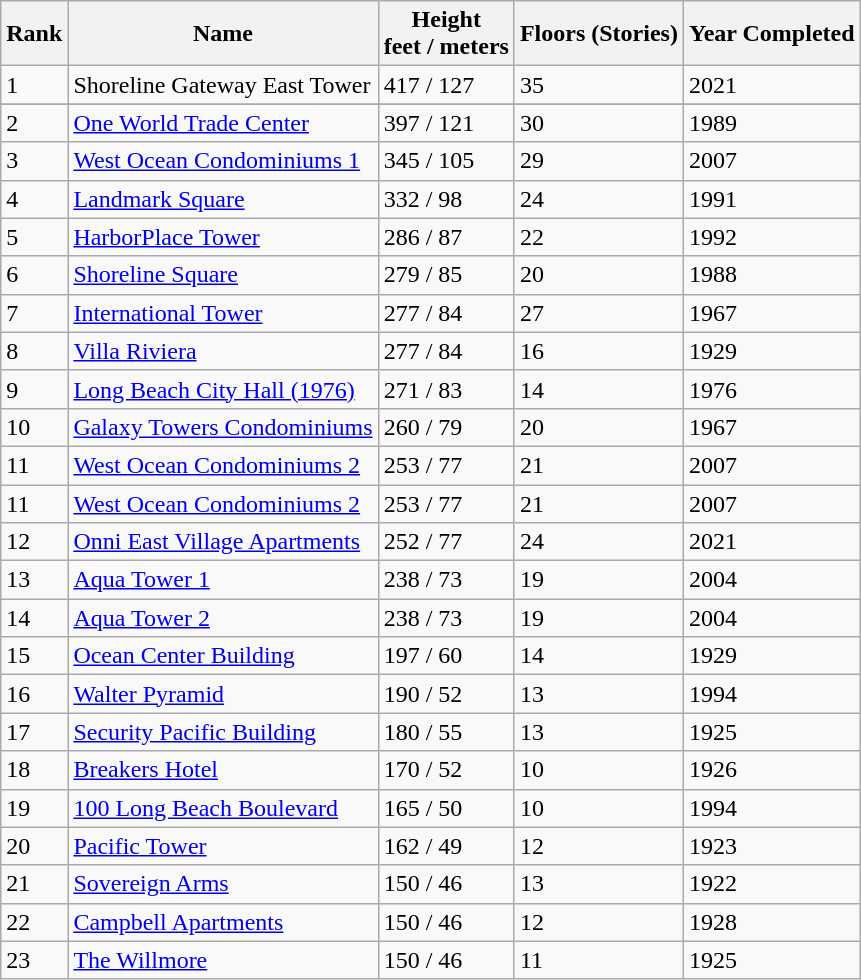<table class="wikitable sortable">
<tr>
<th class="unsortable">Rank</th>
<th>Name</th>
<th>Height<br>feet / meters</th>
<th>Floors (Stories)</th>
<th>Year Completed</th>
</tr>
<tr>
<td>1</td>
<td>Shoreline Gateway East Tower</td>
<td>417 / 127</td>
<td>35</td>
<td>2021</td>
</tr>
<tr>
</tr>
<tr>
<td>2</td>
<td><a href='#'>One World Trade Center</a></td>
<td>397 / 121</td>
<td>30</td>
<td>1989</td>
</tr>
<tr>
<td>3</td>
<td><a href='#'>West Ocean Condominiums 1</a></td>
<td>345 / 105</td>
<td>29</td>
<td>2007</td>
</tr>
<tr>
<td>4</td>
<td><a href='#'>Landmark Square</a></td>
<td>332 / 98</td>
<td>24</td>
<td>1991</td>
</tr>
<tr>
<td>5</td>
<td><a href='#'>HarborPlace Tower</a></td>
<td>286 / 87</td>
<td>22</td>
<td>1992</td>
</tr>
<tr>
<td>6</td>
<td><a href='#'>Shoreline Square</a></td>
<td>279 / 85</td>
<td>20</td>
<td>1988</td>
</tr>
<tr>
<td>7</td>
<td><a href='#'>International Tower</a></td>
<td>277 / 84</td>
<td>27</td>
<td>1967</td>
</tr>
<tr>
<td>8</td>
<td><a href='#'>Villa Riviera</a></td>
<td>277 / 84</td>
<td>16</td>
<td>1929</td>
</tr>
<tr>
<td>9</td>
<td><a href='#'>Long Beach City Hall (1976)</a></td>
<td>271 / 83</td>
<td>14</td>
<td>1976</td>
</tr>
<tr>
<td>10</td>
<td><a href='#'>Galaxy Towers Condominiums</a></td>
<td>260 / 79</td>
<td>20</td>
<td>1967</td>
</tr>
<tr>
<td>11</td>
<td><a href='#'>West Ocean Condominiums 2</a></td>
<td>253 / 77</td>
<td>21</td>
<td>2007</td>
</tr>
<tr>
<td>11</td>
<td><a href='#'>West Ocean Condominiums 2</a></td>
<td>253 / 77</td>
<td>21</td>
<td>2007</td>
</tr>
<tr>
<td>12</td>
<td><a href='#'>Onni East Village Apartments</a></td>
<td>252 / 77</td>
<td>24</td>
<td>2021</td>
</tr>
<tr>
<td>13</td>
<td><a href='#'>Aqua Tower 1</a></td>
<td>238 / 73</td>
<td>19</td>
<td>2004</td>
</tr>
<tr>
<td>14</td>
<td><a href='#'>Aqua Tower 2</a></td>
<td>238 / 73</td>
<td>19</td>
<td>2004</td>
</tr>
<tr>
<td>15</td>
<td><a href='#'>Ocean Center Building</a></td>
<td>197 / 60</td>
<td>14</td>
<td>1929</td>
</tr>
<tr>
<td>16</td>
<td><a href='#'>Walter Pyramid</a></td>
<td>190 / 52</td>
<td>13</td>
<td>1994</td>
</tr>
<tr>
<td>17</td>
<td><a href='#'>Security Pacific Building</a></td>
<td>180 / 55</td>
<td>13</td>
<td>1925</td>
</tr>
<tr>
<td>18</td>
<td><a href='#'>Breakers Hotel</a></td>
<td>170 / 52</td>
<td>10</td>
<td>1926</td>
</tr>
<tr>
<td>19</td>
<td><a href='#'>100 Long Beach Boulevard</a></td>
<td>165 / 50</td>
<td>10</td>
<td>1994</td>
</tr>
<tr>
<td>20</td>
<td><a href='#'>Pacific Tower</a></td>
<td>162 / 49</td>
<td>12</td>
<td>1923</td>
</tr>
<tr>
<td>21</td>
<td><a href='#'>Sovereign Arms</a></td>
<td>150 / 46</td>
<td>13</td>
<td>1922</td>
</tr>
<tr>
<td>22</td>
<td><a href='#'>Campbell Apartments</a></td>
<td>150 / 46</td>
<td>12</td>
<td>1928</td>
</tr>
<tr>
<td>23</td>
<td><a href='#'>The Willmore</a></td>
<td>150 / 46</td>
<td>11</td>
<td>1925</td>
</tr>
</table>
